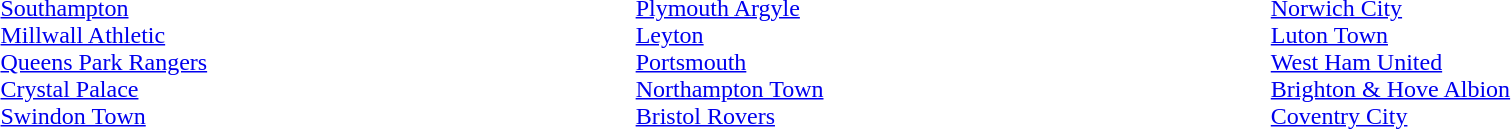<table width="100%">
<tr>
<td valign="top" width="33%"><br><table cellspacing="0" cellpadding="0">
<tr>
<td><a href='#'>Southampton</a></td>
</tr>
<tr>
<td><a href='#'>Millwall Athletic</a></td>
</tr>
<tr>
<td><a href='#'>Queens Park Rangers</a></td>
</tr>
<tr>
<td><a href='#'>Crystal Palace</a></td>
</tr>
<tr>
<td><a href='#'>Swindon Town</a></td>
</tr>
<tr>
</tr>
</table>
</td>
<td></td>
<td valign="top" width="33%"><br><table cellspacing="0" cellpadding="0">
<tr>
<td><a href='#'>Plymouth Argyle</a></td>
</tr>
<tr>
<td><a href='#'>Leyton</a></td>
</tr>
<tr>
<td><a href='#'>Portsmouth</a></td>
</tr>
<tr>
<td><a href='#'>Northampton Town</a></td>
</tr>
<tr>
<td><a href='#'>Bristol Rovers</a></td>
</tr>
<tr>
</tr>
</table>
</td>
<td></td>
<td valign="top" width="33%"><br><table cellspacing="0" cellpadding="0">
<tr>
<td><a href='#'>Norwich City</a></td>
</tr>
<tr>
<td><a href='#'>Luton Town</a></td>
</tr>
<tr>
<td><a href='#'>West Ham United</a></td>
</tr>
<tr>
<td><a href='#'>Brighton & Hove Albion</a></td>
</tr>
<tr>
<td><a href='#'>Coventry City</a></td>
</tr>
</table>
</td>
</tr>
</table>
